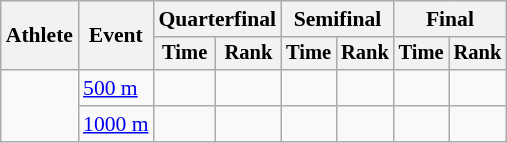<table class="wikitable" style="font-size:90%">
<tr>
<th rowspan=2>Athlete</th>
<th rowspan=2>Event</th>
<th colspan=2>Quarterfinal</th>
<th colspan=2>Semifinal</th>
<th colspan=2>Final</th>
</tr>
<tr style="font-size:95%">
<th>Time</th>
<th>Rank</th>
<th>Time</th>
<th>Rank</th>
<th>Time</th>
<th>Rank</th>
</tr>
<tr align=center>
<td align=left rowspan=2></td>
<td align=left><a href='#'>500 m</a></td>
<td></td>
<td></td>
<td></td>
<td></td>
<td></td>
<td></td>
</tr>
<tr align=center>
<td align=left><a href='#'>1000 m</a></td>
<td></td>
<td></td>
<td></td>
<td></td>
<td></td>
<td></td>
</tr>
</table>
